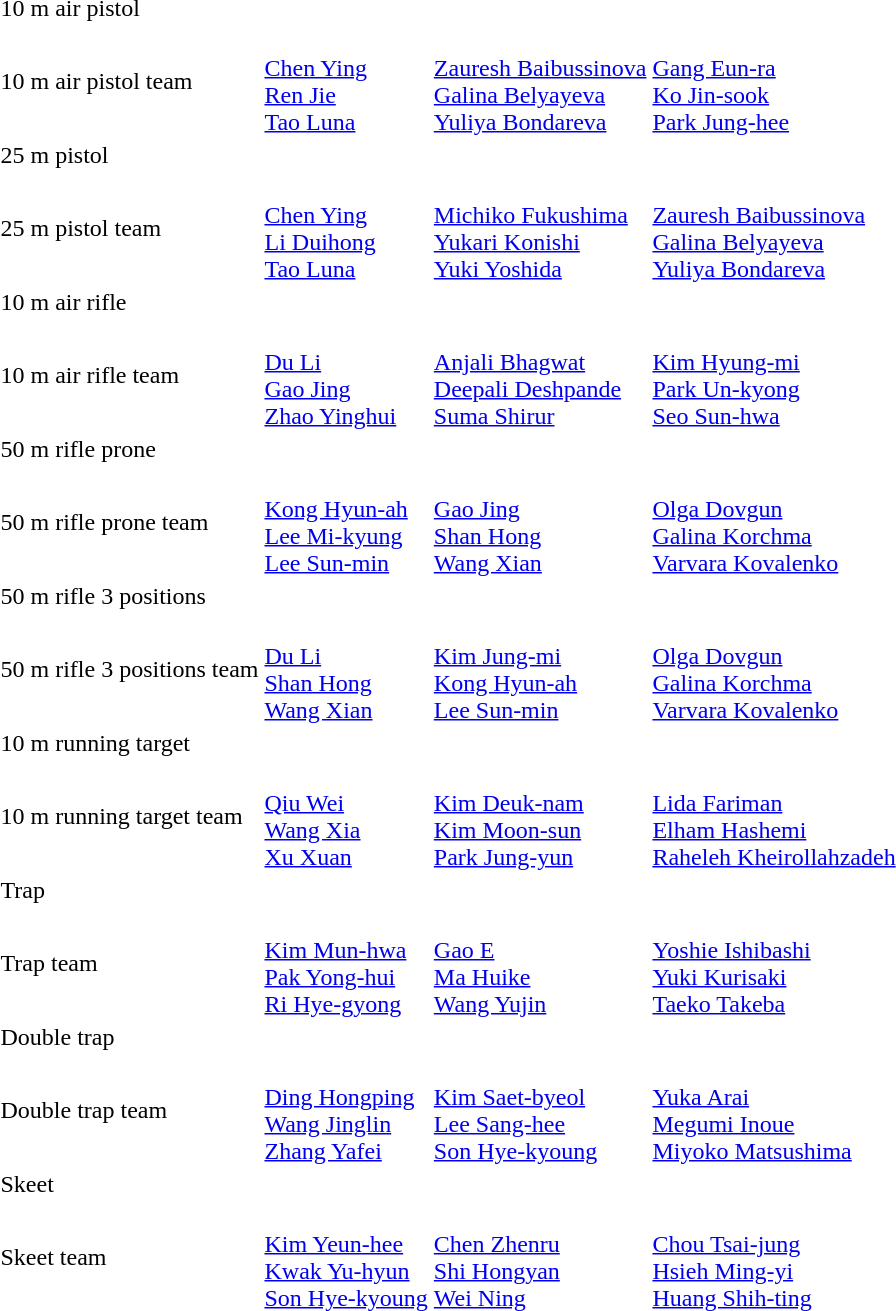<table>
<tr>
<td>10 m air pistol<br></td>
<td></td>
<td></td>
<td></td>
</tr>
<tr>
<td>10 m air pistol team<br></td>
<td><br><a href='#'>Chen Ying</a><br><a href='#'>Ren Jie</a><br><a href='#'>Tao Luna</a></td>
<td><br><a href='#'>Zauresh Baibussinova</a><br><a href='#'>Galina Belyayeva</a><br><a href='#'>Yuliya Bondareva</a></td>
<td><br><a href='#'>Gang Eun-ra</a><br><a href='#'>Ko Jin-sook</a><br><a href='#'>Park Jung-hee</a></td>
</tr>
<tr>
<td>25 m pistol<br></td>
<td></td>
<td></td>
<td></td>
</tr>
<tr>
<td>25 m pistol team<br></td>
<td><br><a href='#'>Chen Ying</a><br><a href='#'>Li Duihong</a><br><a href='#'>Tao Luna</a></td>
<td><br><a href='#'>Michiko Fukushima</a><br><a href='#'>Yukari Konishi</a><br><a href='#'>Yuki Yoshida</a></td>
<td><br><a href='#'>Zauresh Baibussinova</a><br><a href='#'>Galina Belyayeva</a><br><a href='#'>Yuliya Bondareva</a></td>
</tr>
<tr>
<td>10 m air rifle<br></td>
<td></td>
<td></td>
<td></td>
</tr>
<tr>
<td>10 m air rifle team<br></td>
<td><br><a href='#'>Du Li</a><br><a href='#'>Gao Jing</a><br><a href='#'>Zhao Yinghui</a></td>
<td><br><a href='#'>Anjali Bhagwat</a><br><a href='#'>Deepali Deshpande</a><br><a href='#'>Suma Shirur</a></td>
<td><br><a href='#'>Kim Hyung-mi</a><br><a href='#'>Park Un-kyong</a><br><a href='#'>Seo Sun-hwa</a></td>
</tr>
<tr>
<td>50 m rifle prone<br></td>
<td></td>
<td></td>
<td></td>
</tr>
<tr>
<td>50 m rifle prone team<br></td>
<td><br><a href='#'>Kong Hyun-ah</a><br><a href='#'>Lee Mi-kyung</a><br><a href='#'>Lee Sun-min</a></td>
<td><br><a href='#'>Gao Jing</a><br><a href='#'>Shan Hong</a><br><a href='#'>Wang Xian</a></td>
<td><br><a href='#'>Olga Dovgun</a><br><a href='#'>Galina Korchma</a><br><a href='#'>Varvara Kovalenko</a></td>
</tr>
<tr>
<td>50 m rifle 3 positions<br></td>
<td></td>
<td></td>
<td></td>
</tr>
<tr>
<td>50 m rifle 3 positions team<br></td>
<td><br><a href='#'>Du Li</a><br><a href='#'>Shan Hong</a><br><a href='#'>Wang Xian</a></td>
<td><br><a href='#'>Kim Jung-mi</a><br><a href='#'>Kong Hyun-ah</a><br><a href='#'>Lee Sun-min</a></td>
<td><br><a href='#'>Olga Dovgun</a><br><a href='#'>Galina Korchma</a><br><a href='#'>Varvara Kovalenko</a></td>
</tr>
<tr>
<td>10 m running target<br></td>
<td></td>
<td></td>
<td></td>
</tr>
<tr>
<td>10 m running target team<br></td>
<td><br><a href='#'>Qiu Wei</a><br><a href='#'>Wang Xia</a><br><a href='#'>Xu Xuan</a></td>
<td><br><a href='#'>Kim Deuk-nam</a><br><a href='#'>Kim Moon-sun</a><br><a href='#'>Park Jung-yun</a></td>
<td><br><a href='#'>Lida Fariman</a><br><a href='#'>Elham Hashemi</a><br><a href='#'>Raheleh Kheirollahzadeh</a></td>
</tr>
<tr>
<td>Trap<br></td>
<td></td>
<td></td>
<td></td>
</tr>
<tr>
<td>Trap team<br></td>
<td><br><a href='#'>Kim Mun-hwa</a><br><a href='#'>Pak Yong-hui</a><br><a href='#'>Ri Hye-gyong</a></td>
<td><br><a href='#'>Gao E</a><br><a href='#'>Ma Huike</a><br><a href='#'>Wang Yujin</a></td>
<td><br><a href='#'>Yoshie Ishibashi</a><br><a href='#'>Yuki Kurisaki</a><br><a href='#'>Taeko Takeba</a></td>
</tr>
<tr>
<td>Double trap<br></td>
<td></td>
<td></td>
<td></td>
</tr>
<tr>
<td>Double trap team<br></td>
<td><br><a href='#'>Ding Hongping</a><br><a href='#'>Wang Jinglin</a><br><a href='#'>Zhang Yafei</a></td>
<td><br><a href='#'>Kim Saet-byeol</a><br><a href='#'>Lee Sang-hee</a><br><a href='#'>Son Hye-kyoung</a></td>
<td><br><a href='#'>Yuka Arai</a><br><a href='#'>Megumi Inoue</a><br><a href='#'>Miyoko Matsushima</a></td>
</tr>
<tr>
<td>Skeet<br></td>
<td></td>
<td></td>
<td></td>
</tr>
<tr>
<td>Skeet team<br></td>
<td><br><a href='#'>Kim Yeun-hee</a><br><a href='#'>Kwak Yu-hyun</a><br><a href='#'>Son Hye-kyoung</a></td>
<td><br><a href='#'>Chen Zhenru</a><br><a href='#'>Shi Hongyan</a><br><a href='#'>Wei Ning</a></td>
<td><br><a href='#'>Chou Tsai-jung</a><br><a href='#'>Hsieh Ming-yi</a><br><a href='#'>Huang Shih-ting</a></td>
</tr>
</table>
